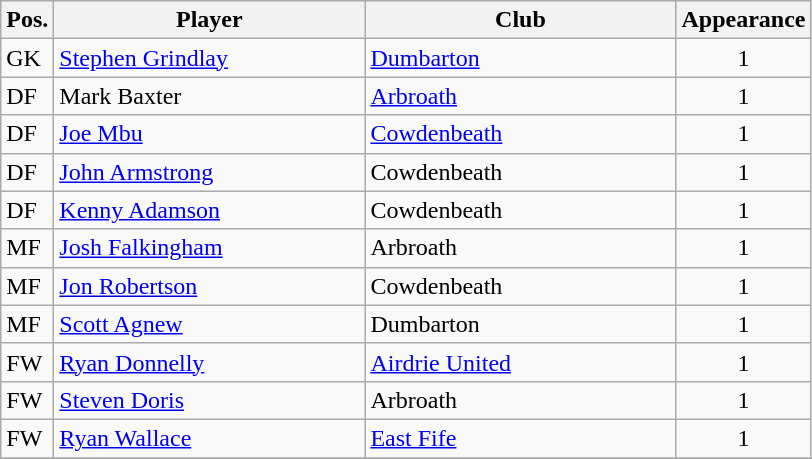<table class="wikitable">
<tr>
<th>Pos.</th>
<th>Player</th>
<th>Club</th>
<th>Appearance</th>
</tr>
<tr>
<td>GK</td>
<td style="width:200px;"><a href='#'>Stephen Grindlay</a></td>
<td style="width:200px;"><a href='#'>Dumbarton</a></td>
<td align="center">1</td>
</tr>
<tr>
<td>DF</td>
<td>Mark Baxter</td>
<td><a href='#'>Arbroath</a></td>
<td align="center">1</td>
</tr>
<tr>
<td>DF</td>
<td><a href='#'>Joe Mbu</a></td>
<td><a href='#'>Cowdenbeath</a></td>
<td align="center">1</td>
</tr>
<tr>
<td>DF</td>
<td><a href='#'>John Armstrong</a></td>
<td>Cowdenbeath</td>
<td align="center">1</td>
</tr>
<tr>
<td>DF</td>
<td><a href='#'>Kenny Adamson</a></td>
<td>Cowdenbeath</td>
<td align="center">1</td>
</tr>
<tr>
<td>MF</td>
<td><a href='#'>Josh Falkingham</a></td>
<td>Arbroath</td>
<td align="center">1</td>
</tr>
<tr>
<td>MF</td>
<td><a href='#'>Jon Robertson</a></td>
<td>Cowdenbeath</td>
<td align="center">1</td>
</tr>
<tr>
<td>MF</td>
<td><a href='#'>Scott Agnew</a></td>
<td>Dumbarton</td>
<td align="center">1</td>
</tr>
<tr>
<td>FW</td>
<td><a href='#'>Ryan Donnelly</a></td>
<td><a href='#'>Airdrie United</a></td>
<td align="center">1</td>
</tr>
<tr>
<td>FW</td>
<td><a href='#'>Steven Doris</a></td>
<td>Arbroath</td>
<td align="center">1</td>
</tr>
<tr>
<td>FW</td>
<td><a href='#'>Ryan Wallace</a></td>
<td><a href='#'>East Fife</a></td>
<td align="center">1</td>
</tr>
<tr>
</tr>
</table>
